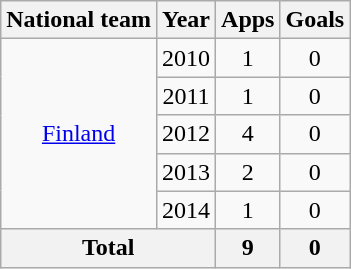<table class="wikitable" style="text-align:center">
<tr>
<th>National team</th>
<th>Year</th>
<th>Apps</th>
<th>Goals</th>
</tr>
<tr>
<td rowspan="5"><a href='#'>Finland</a></td>
<td>2010</td>
<td>1</td>
<td>0</td>
</tr>
<tr>
<td>2011</td>
<td>1</td>
<td>0</td>
</tr>
<tr>
<td>2012</td>
<td>4</td>
<td>0</td>
</tr>
<tr>
<td>2013</td>
<td>2</td>
<td>0</td>
</tr>
<tr>
<td>2014</td>
<td>1</td>
<td>0</td>
</tr>
<tr>
<th colspan="2">Total</th>
<th>9</th>
<th>0</th>
</tr>
</table>
